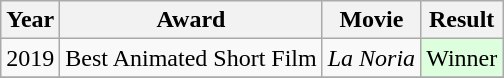<table class=wikitable>
<tr>
<th>Year</th>
<th>Award</th>
<th>Movie</th>
<th>Result</th>
</tr>
<tr>
<td>2019</td>
<td>Best Animated Short Film</td>
<td><em>La Noria</em></td>
<td style="background: #ddffdd">Winner</td>
</tr>
<tr>
</tr>
</table>
